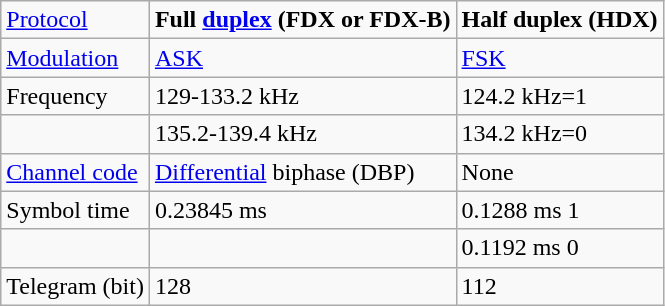<table class="wikitable" border="1">
<tr>
<td><a href='#'>Protocol</a></td>
<td><strong>Full <a href='#'>duplex</a> (FDX or FDX-B)</strong></td>
<td><strong>Half duplex (HDX)</strong></td>
</tr>
<tr>
<td><a href='#'>Modulation</a></td>
<td><a href='#'>ASK</a></td>
<td><a href='#'>FSK</a></td>
</tr>
<tr>
<td>Frequency</td>
<td>129-133.2 kHz</td>
<td>124.2 kHz=1</td>
</tr>
<tr>
<td></td>
<td>135.2-139.4 kHz</td>
<td>134.2 kHz=0</td>
</tr>
<tr>
<td><a href='#'>Channel code</a></td>
<td><a href='#'>Differential</a> biphase (DBP)</td>
<td>None</td>
</tr>
<tr>
<td>Symbol time</td>
<td>0.23845 ms</td>
<td>0.1288 ms 1</td>
</tr>
<tr>
<td></td>
<td></td>
<td>0.1192 ms 0</td>
</tr>
<tr>
<td>Telegram (bit)</td>
<td>128</td>
<td>112</td>
</tr>
</table>
